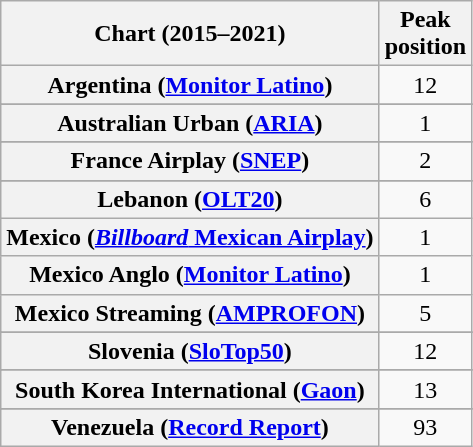<table class="wikitable plainrowheaders sortable" style="text-align:center;">
<tr>
<th scope="col">Chart (2015–2021)</th>
<th scope="col">Peak<br>position</th>
</tr>
<tr>
<th scope="row">Argentina (<a href='#'>Monitor Latino</a>)</th>
<td>12</td>
</tr>
<tr>
</tr>
<tr>
<th scope="row">Australian Urban (<a href='#'>ARIA</a>)</th>
<td>1</td>
</tr>
<tr>
</tr>
<tr>
</tr>
<tr>
</tr>
<tr>
</tr>
<tr>
</tr>
<tr>
</tr>
<tr>
</tr>
<tr>
</tr>
<tr>
</tr>
<tr>
</tr>
<tr>
</tr>
<tr>
</tr>
<tr>
</tr>
<tr>
</tr>
<tr>
</tr>
<tr>
</tr>
<tr>
<th scope="row">France Airplay (<a href='#'>SNEP</a>)</th>
<td style="text-align:center;">2</td>
</tr>
<tr>
</tr>
<tr>
</tr>
<tr>
</tr>
<tr>
</tr>
<tr>
</tr>
<tr>
</tr>
<tr>
</tr>
<tr>
</tr>
<tr>
</tr>
<tr>
</tr>
<tr>
<th scope="row">Lebanon (<a href='#'>OLT20</a>)</th>
<td>6</td>
</tr>
<tr>
<th scope="row">Mexico (<a href='#'><em>Billboard</em> Mexican Airplay</a>)</th>
<td>1</td>
</tr>
<tr>
<th scope="row">Mexico Anglo (<a href='#'>Monitor Latino</a>)</th>
<td>1</td>
</tr>
<tr>
<th scope="row">Mexico Streaming (<a href='#'>AMPROFON</a>)</th>
<td>5</td>
</tr>
<tr>
</tr>
<tr>
</tr>
<tr>
</tr>
<tr>
</tr>
<tr>
</tr>
<tr>
</tr>
<tr>
</tr>
<tr>
</tr>
<tr>
</tr>
<tr>
</tr>
<tr>
<th scope="row">Slovenia (<a href='#'>SloTop50</a>)</th>
<td>12</td>
</tr>
<tr>
</tr>
<tr>
<th scope="row">South Korea International (<a href='#'>Gaon</a>)</th>
<td>13</td>
</tr>
<tr>
</tr>
<tr>
</tr>
<tr>
</tr>
<tr>
</tr>
<tr>
</tr>
<tr>
</tr>
<tr>
</tr>
<tr>
</tr>
<tr>
</tr>
<tr>
</tr>
<tr>
</tr>
<tr>
</tr>
<tr>
</tr>
<tr>
</tr>
<tr>
</tr>
<tr>
<th scope="row">Venezuela (<a href='#'>Record Report</a>)</th>
<td>93</td>
</tr>
</table>
